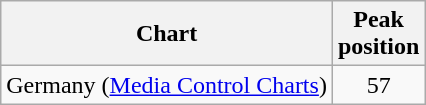<table class="wikitable sortable">
<tr>
<th>Chart</th>
<th>Peak<br>position</th>
</tr>
<tr>
<td>Germany (<a href='#'>Media Control Charts</a>)</td>
<td align="center">57</td>
</tr>
</table>
